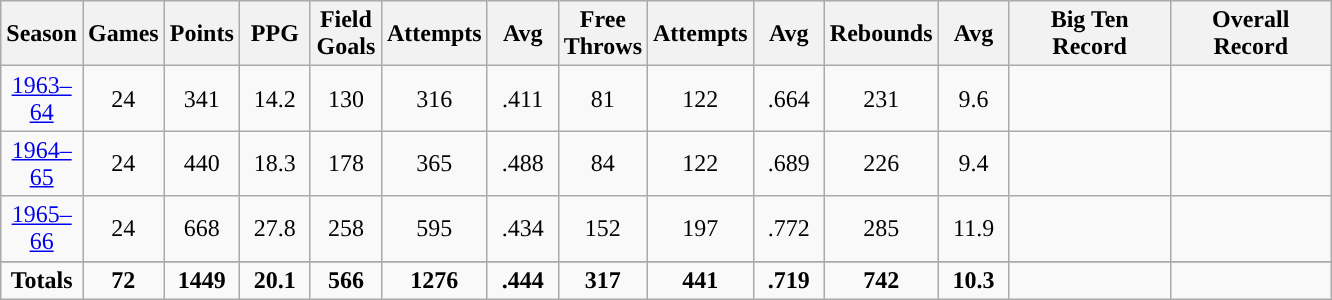<table class="wikitable sortable" style="text-align:center">
<tr>
<th width=40px>Season</th>
<th width=40px>Games</th>
<th width=40px>Points</th>
<th width=40px>PPG</th>
<th width=40px>Field Goals</th>
<th width=40px>Attempts</th>
<th width=40px>Avg</th>
<th width=40px>Free Throws</th>
<th width=40px>Attempts</th>
<th width=40px>Avg</th>
<th width=40px>Rebounds</th>
<th width=40px>Avg</th>
<th width=100px>Big Ten <br>Record</th>
<th width=100px>Overall <br>Record</th>
</tr>
<tr>
<td><a href='#'>1963–64</a></td>
<td>24</td>
<td>341</td>
<td>14.2</td>
<td>130</td>
<td>316</td>
<td>.411</td>
<td>81</td>
<td>122</td>
<td>.664</td>
<td>231</td>
<td>9.6</td>
<td></td>
<td></td>
</tr>
<tr>
<td><a href='#'>1964–65</a></td>
<td>24</td>
<td>440</td>
<td>18.3</td>
<td>178</td>
<td>365</td>
<td>.488</td>
<td>84</td>
<td>122</td>
<td>.689</td>
<td>226</td>
<td>9.4</td>
<td></td>
<td></td>
</tr>
<tr>
<td><a href='#'>1965–66</a></td>
<td>24</td>
<td>668</td>
<td>27.8</td>
<td>258</td>
<td>595</td>
<td>.434</td>
<td>152</td>
<td>197</td>
<td>.772</td>
<td>285</td>
<td>11.9</td>
<td></td>
<td></td>
</tr>
<tr>
</tr>
<tr class="sortbottom">
<td><strong>Totals</strong></td>
<td><strong>72</strong></td>
<td><strong>1449</strong></td>
<td><strong>20.1</strong></td>
<td><strong>566</strong></td>
<td><strong>1276</strong></td>
<td><strong>.444</strong></td>
<td><strong>317</strong></td>
<td><strong>441</strong></td>
<td><strong>.719</strong></td>
<td><strong>742</strong></td>
<td><strong>10.3</strong></td>
<td><strong></strong></td>
<td><strong></strong></td>
</tr>
</table>
